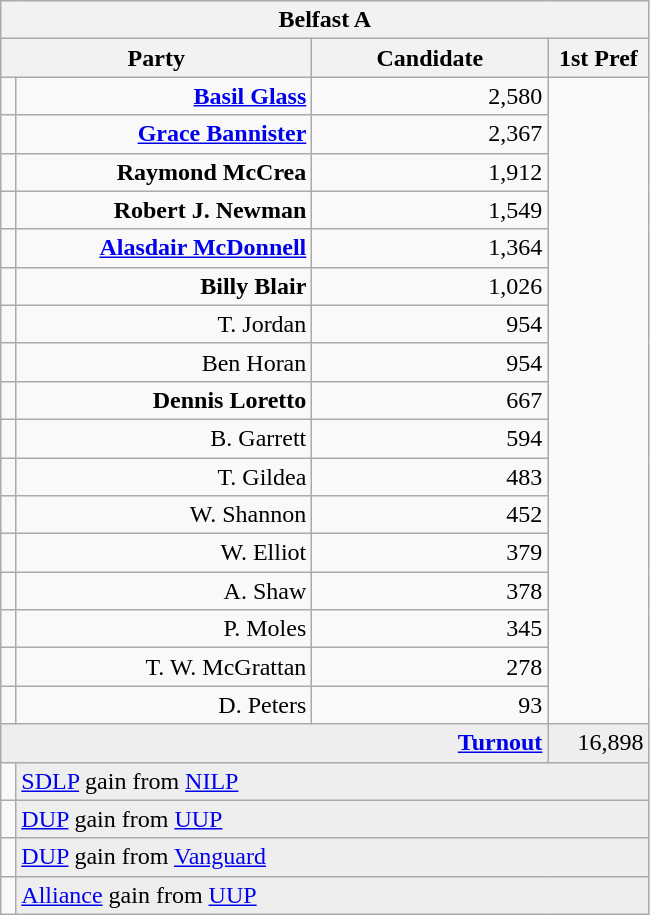<table class="wikitable">
<tr>
<th colspan="4" align="center">Belfast A</th>
</tr>
<tr>
<th colspan="2" align="center" width=200>Party</th>
<th width=150>Candidate</th>
<th width=60>1st Pref</th>
</tr>
<tr>
<td></td>
<td align="right"><strong><a href='#'>Basil Glass</a></strong></td>
<td align="right">2,580</td>
</tr>
<tr>
<td></td>
<td align="right"><strong><a href='#'>Grace Bannister</a></strong></td>
<td align="right">2,367</td>
</tr>
<tr>
<td></td>
<td align="right"><strong>Raymond McCrea</strong></td>
<td align="right">1,912</td>
</tr>
<tr>
<td></td>
<td align="right"><strong>Robert J. Newman</strong></td>
<td align="right">1,549</td>
</tr>
<tr>
<td></td>
<td align="right"><strong><a href='#'>Alasdair McDonnell</a></strong></td>
<td align="right">1,364</td>
</tr>
<tr>
<td></td>
<td align="right"><strong>Billy Blair</strong></td>
<td align="right">1,026</td>
</tr>
<tr>
<td></td>
<td align="right">T. Jordan</td>
<td align="right">954</td>
</tr>
<tr>
<td></td>
<td align="right">Ben Horan</td>
<td align="right">954</td>
</tr>
<tr>
<td></td>
<td align="right"><strong>Dennis Loretto</strong></td>
<td align="right">667</td>
</tr>
<tr>
<td></td>
<td align="right">B. Garrett</td>
<td align="right">594</td>
</tr>
<tr>
<td></td>
<td align="right">T. Gildea</td>
<td align="right">483</td>
</tr>
<tr>
<td></td>
<td align="right">W. Shannon</td>
<td align="right">452</td>
</tr>
<tr>
<td></td>
<td align="right">W. Elliot</td>
<td align="right">379</td>
</tr>
<tr>
<td></td>
<td align="right">A. Shaw</td>
<td align="right">378</td>
</tr>
<tr>
<td></td>
<td align="right">P. Moles</td>
<td align="right">345</td>
</tr>
<tr>
<td></td>
<td align="right">T. W. McGrattan</td>
<td align="right">278</td>
</tr>
<tr>
<td></td>
<td align="right">D. Peters</td>
<td align="right">93</td>
</tr>
<tr bgcolor="EEEEEE">
<td colspan=3 align="right"><strong><a href='#'>Turnout</a></strong></td>
<td align="right">16,898</td>
</tr>
<tr>
<td bgcolor=></td>
<td colspan=3 bgcolor="EEEEEE"><a href='#'>SDLP</a> gain from <a href='#'>NILP</a></td>
</tr>
<tr>
<td bgcolor=></td>
<td colspan=3 bgcolor="EEEEEE"><a href='#'>DUP</a> gain from <a href='#'>UUP</a></td>
</tr>
<tr>
<td bgcolor=></td>
<td colspan=3 bgcolor="EEEEEE"><a href='#'>DUP</a> gain from <a href='#'>Vanguard</a></td>
</tr>
<tr>
<td bgcolor=></td>
<td colspan=3 bgcolor="EEEEEE"><a href='#'>Alliance</a> gain from <a href='#'>UUP</a></td>
</tr>
</table>
